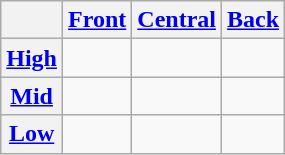<table class="wikitable" style="text-align:center;">
<tr>
<th></th>
<th><a href='#'>Front</a></th>
<th><a href='#'>Central</a></th>
<th><a href='#'>Back</a></th>
</tr>
<tr>
<th><a href='#'>High</a></th>
<td></td>
<td></td>
<td></td>
</tr>
<tr>
<th><a href='#'>Mid</a></th>
<td></td>
<td></td>
<td></td>
</tr>
<tr>
<th><a href='#'>Low</a></th>
<td></td>
<td></td>
<td></td>
</tr>
</table>
